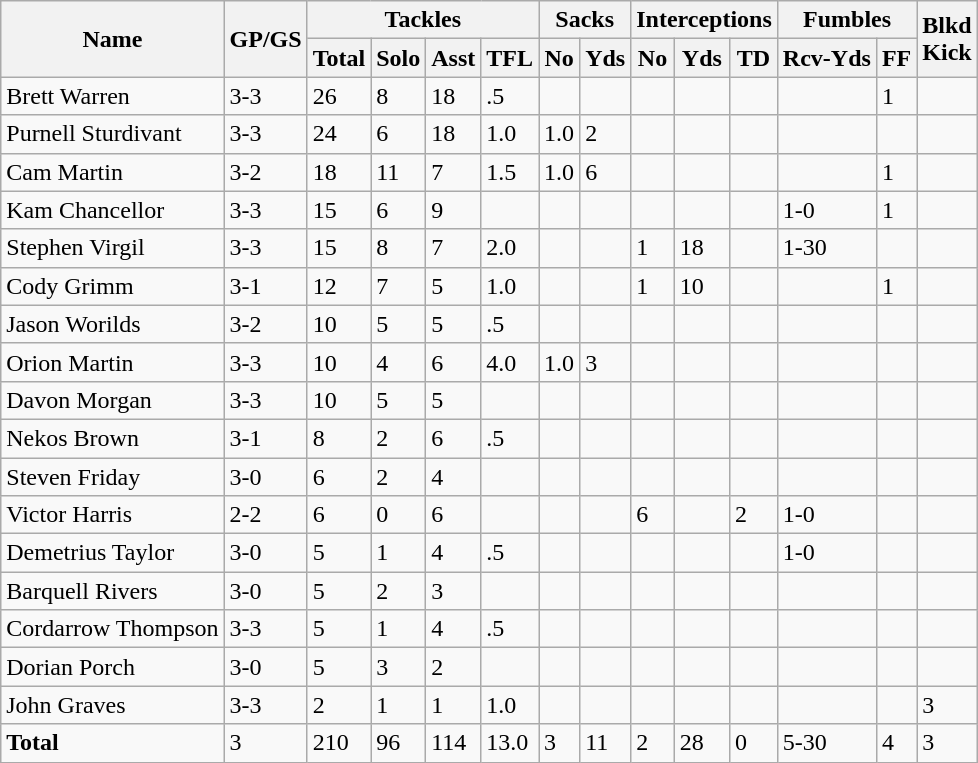<table class="wikitable" style="white-space:nowrap;">
<tr>
<th rowspan="2">Name</th>
<th rowspan="2">GP/GS</th>
<th colspan="4">Tackles</th>
<th colspan="2">Sacks</th>
<th colspan="3">Interceptions</th>
<th colspan="2">Fumbles</th>
<th rowspan="2">Blkd<br>Kick</th>
</tr>
<tr>
<th>Total</th>
<th>Solo</th>
<th>Asst</th>
<th>TFL</th>
<th>No</th>
<th>Yds</th>
<th>No</th>
<th>Yds</th>
<th>TD</th>
<th>Rcv-Yds</th>
<th>FF</th>
</tr>
<tr>
<td>Brett Warren</td>
<td>3-3</td>
<td>26</td>
<td>8</td>
<td>18</td>
<td>.5</td>
<td></td>
<td></td>
<td></td>
<td></td>
<td></td>
<td></td>
<td>1</td>
<td></td>
</tr>
<tr>
<td>Purnell Sturdivant</td>
<td>3-3</td>
<td>24</td>
<td>6</td>
<td>18</td>
<td>1.0</td>
<td>1.0</td>
<td>2</td>
<td></td>
<td></td>
<td></td>
<td></td>
<td></td>
</tr>
<tr>
<td>Cam Martin</td>
<td>3-2</td>
<td>18</td>
<td>11</td>
<td>7</td>
<td>1.5</td>
<td>1.0</td>
<td>6</td>
<td></td>
<td></td>
<td></td>
<td></td>
<td>1</td>
<td></td>
</tr>
<tr>
<td>Kam Chancellor</td>
<td>3-3</td>
<td>15</td>
<td>6</td>
<td>9</td>
<td></td>
<td></td>
<td></td>
<td></td>
<td></td>
<td></td>
<td>1-0</td>
<td>1</td>
<td></td>
</tr>
<tr>
<td>Stephen Virgil</td>
<td>3-3</td>
<td>15</td>
<td>8</td>
<td>7</td>
<td>2.0</td>
<td></td>
<td></td>
<td>1</td>
<td>18</td>
<td></td>
<td>1-30</td>
<td></td>
<td></td>
</tr>
<tr>
<td>Cody Grimm</td>
<td>3-1</td>
<td>12</td>
<td>7</td>
<td>5</td>
<td>1.0</td>
<td></td>
<td></td>
<td>1</td>
<td>10</td>
<td></td>
<td></td>
<td>1</td>
<td></td>
</tr>
<tr>
<td>Jason Worilds</td>
<td>3-2</td>
<td>10</td>
<td>5</td>
<td>5</td>
<td>.5</td>
<td></td>
<td></td>
<td></td>
<td></td>
<td></td>
<td></td>
<td></td>
<td></td>
</tr>
<tr>
<td>Orion Martin</td>
<td>3-3</td>
<td>10</td>
<td>4</td>
<td>6</td>
<td>4.0</td>
<td>1.0</td>
<td>3</td>
<td></td>
<td></td>
<td></td>
<td></td>
<td></td>
<td></td>
</tr>
<tr>
<td>Davon Morgan</td>
<td>3-3</td>
<td>10</td>
<td>5</td>
<td>5</td>
<td></td>
<td></td>
<td></td>
<td></td>
<td></td>
<td></td>
<td></td>
<td></td>
<td></td>
</tr>
<tr>
<td>Nekos Brown</td>
<td>3-1</td>
<td>8</td>
<td>2</td>
<td>6</td>
<td>.5</td>
<td></td>
<td></td>
<td></td>
<td></td>
<td></td>
<td></td>
<td></td>
<td></td>
</tr>
<tr>
<td>Steven Friday</td>
<td>3-0</td>
<td>6</td>
<td>2</td>
<td>4</td>
<td></td>
<td></td>
<td></td>
<td></td>
<td></td>
<td></td>
<td></td>
<td></td>
<td></td>
</tr>
<tr>
<td>Victor Harris</td>
<td>2-2</td>
<td>6</td>
<td>0</td>
<td>6</td>
<td></td>
<td></td>
<td></td>
<td>6</td>
<td></td>
<td>2</td>
<td>1-0</td>
<td></td>
<td></td>
</tr>
<tr>
<td>Demetrius Taylor</td>
<td>3-0</td>
<td>5</td>
<td>1</td>
<td>4</td>
<td>.5</td>
<td></td>
<td></td>
<td></td>
<td></td>
<td></td>
<td>1-0</td>
<td></td>
<td></td>
</tr>
<tr>
<td>Barquell Rivers</td>
<td>3-0</td>
<td>5</td>
<td>2</td>
<td>3</td>
<td></td>
<td></td>
<td></td>
<td></td>
<td></td>
<td></td>
<td></td>
<td></td>
<td></td>
</tr>
<tr>
<td>Cordarrow Thompson</td>
<td>3-3</td>
<td>5</td>
<td>1</td>
<td>4</td>
<td>.5</td>
<td></td>
<td></td>
<td></td>
<td></td>
<td></td>
<td></td>
<td></td>
<td></td>
</tr>
<tr>
<td>Dorian Porch</td>
<td>3-0</td>
<td>5</td>
<td>3</td>
<td>2</td>
<td></td>
<td></td>
<td></td>
<td></td>
<td></td>
<td></td>
<td></td>
<td></td>
<td></td>
</tr>
<tr>
<td>John Graves</td>
<td>3-3</td>
<td>2</td>
<td>1</td>
<td>1</td>
<td>1.0</td>
<td></td>
<td></td>
<td></td>
<td></td>
<td></td>
<td></td>
<td></td>
<td>3</td>
</tr>
<tr>
<td><strong>Total</strong></td>
<td>3</td>
<td>210</td>
<td>96</td>
<td>114</td>
<td>13.0</td>
<td>3</td>
<td>11</td>
<td>2</td>
<td>28</td>
<td>0</td>
<td>5-30</td>
<td>4</td>
<td>3</td>
</tr>
</table>
